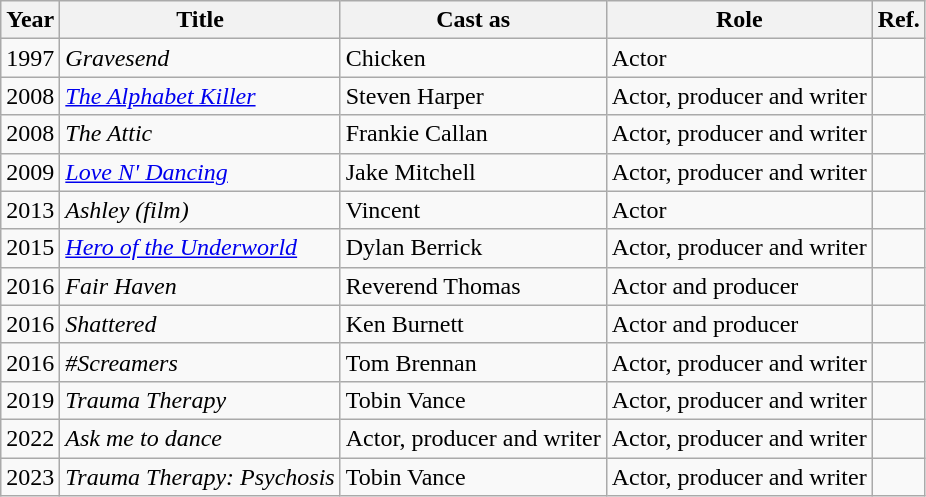<table class="wikitable">
<tr>
<th>Year</th>
<th>Title</th>
<th>Cast as</th>
<th>Role</th>
<th>Ref.</th>
</tr>
<tr>
<td>1997</td>
<td><em>Gravesend</em></td>
<td>Chicken</td>
<td>Actor</td>
<td></td>
</tr>
<tr>
<td>2008</td>
<td><em><a href='#'>The Alphabet Killer</a></em></td>
<td>Steven Harper</td>
<td>Actor, producer and writer</td>
<td></td>
</tr>
<tr>
<td>2008</td>
<td><em>The Attic</em></td>
<td>Frankie Callan</td>
<td>Actor, producer and writer</td>
<td></td>
</tr>
<tr>
<td>2009</td>
<td><em><a href='#'>Love N' Dancing</a></em></td>
<td>Jake Mitchell</td>
<td>Actor, producer and writer</td>
<td></td>
</tr>
<tr>
<td>2013</td>
<td><em>Ashley (film)</em></td>
<td>Vincent</td>
<td>Actor</td>
<td></td>
</tr>
<tr>
<td>2015</td>
<td><em><a href='#'>Hero of the Underworld</a></em></td>
<td>Dylan Berrick</td>
<td>Actor, producer and writer</td>
<td></td>
</tr>
<tr>
<td>2016</td>
<td><em>Fair Haven</em></td>
<td>Reverend Thomas</td>
<td>Actor and producer</td>
<td></td>
</tr>
<tr>
<td>2016</td>
<td><em>Shattered</em></td>
<td>Ken Burnett</td>
<td>Actor and producer</td>
<td></td>
</tr>
<tr>
<td>2016</td>
<td><em>#Screamers</em></td>
<td>Tom Brennan</td>
<td>Actor, producer and writer</td>
<td></td>
</tr>
<tr>
<td>2019</td>
<td><em>Trauma Therapy</em></td>
<td>Tobin Vance</td>
<td>Actor, producer and writer</td>
<td></td>
</tr>
<tr>
<td>2022</td>
<td><em>Ask me to dance</em></td>
<td>Actor, producer and writer</td>
<td>Actor, producer and writer</td>
<td></td>
</tr>
<tr>
<td>2023</td>
<td><em>Trauma Therapy: Psychosis</em></td>
<td>Tobin Vance</td>
<td>Actor, producer and writer</td>
<td></td>
</tr>
</table>
